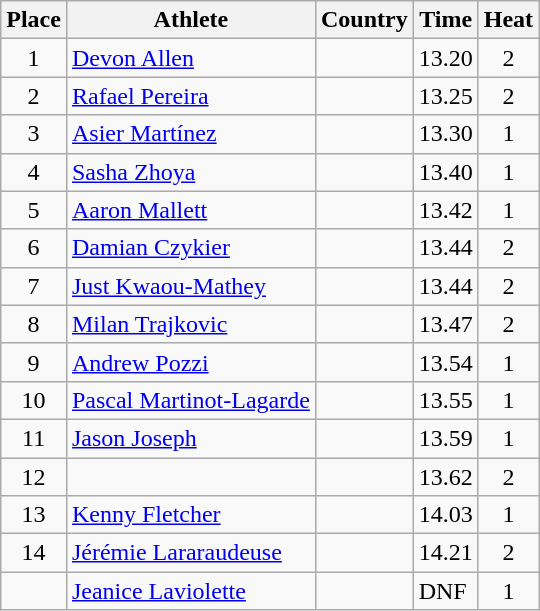<table class="wikitable">
<tr>
<th>Place</th>
<th>Athlete</th>
<th>Country</th>
<th>Time</th>
<th>Heat</th>
</tr>
<tr>
<td align=center>1</td>
<td><a href='#'>Devon Allen</a></td>
<td></td>
<td>13.20</td>
<td align=center>2</td>
</tr>
<tr>
<td align=center>2</td>
<td><a href='#'>Rafael Pereira</a></td>
<td></td>
<td>13.25</td>
<td align=center>2</td>
</tr>
<tr>
<td align=center>3</td>
<td><a href='#'>Asier Martínez</a></td>
<td></td>
<td>13.30</td>
<td align=center>1</td>
</tr>
<tr>
<td align=center>4</td>
<td><a href='#'>Sasha Zhoya</a></td>
<td></td>
<td>13.40</td>
<td align=center>1</td>
</tr>
<tr>
<td align=center>5</td>
<td><a href='#'>Aaron Mallett</a></td>
<td></td>
<td>13.42</td>
<td align=center>1</td>
</tr>
<tr>
<td align=center>6</td>
<td><a href='#'>Damian Czykier</a></td>
<td></td>
<td>13.44</td>
<td align=center>2</td>
</tr>
<tr>
<td align=center>7</td>
<td><a href='#'>Just Kwaou-Mathey</a></td>
<td></td>
<td>13.44</td>
<td align=center>2</td>
</tr>
<tr>
<td align=center>8</td>
<td><a href='#'>Milan Trajkovic</a></td>
<td></td>
<td>13.47</td>
<td align=center>2</td>
</tr>
<tr>
<td align=center>9</td>
<td><a href='#'>Andrew Pozzi</a></td>
<td></td>
<td>13.54</td>
<td align=center>1</td>
</tr>
<tr>
<td align=center>10</td>
<td><a href='#'>Pascal Martinot-Lagarde</a></td>
<td></td>
<td>13.55</td>
<td align=center>1</td>
</tr>
<tr>
<td align=center>11</td>
<td><a href='#'>Jason Joseph</a></td>
<td></td>
<td>13.59</td>
<td align=center>1</td>
</tr>
<tr>
<td align=center>12</td>
<td></td>
<td></td>
<td>13.62</td>
<td align=center>2</td>
</tr>
<tr>
<td align=center>13</td>
<td><a href='#'>Kenny Fletcher</a></td>
<td></td>
<td>14.03</td>
<td align=center>1</td>
</tr>
<tr>
<td align=center>14</td>
<td><a href='#'>Jérémie Lararaudeuse</a></td>
<td></td>
<td>14.21</td>
<td align=center>2</td>
</tr>
<tr>
<td align=center></td>
<td><a href='#'>Jeanice Laviolette</a></td>
<td></td>
<td>DNF</td>
<td align=center>1</td>
</tr>
</table>
